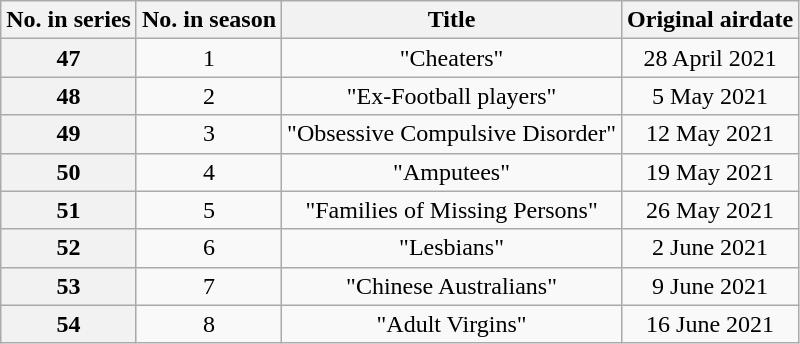<table class="wikitable plainrowheaders" style="text-align:center;">
<tr>
<th>No. in series</th>
<th>No. in season</th>
<th>Title</th>
<th>Original airdate</th>
</tr>
<tr>
<th>47</th>
<td>1</td>
<td>"Cheaters"</td>
<td>28 April 2021</td>
</tr>
<tr>
<th>48</th>
<td>2</td>
<td>"Ex-Football players"</td>
<td>5 May 2021</td>
</tr>
<tr>
<th>49</th>
<td>3</td>
<td>"Obsessive Compulsive Disorder"</td>
<td>12 May 2021</td>
</tr>
<tr>
<th>50</th>
<td>4</td>
<td>"Amputees"</td>
<td>19 May 2021</td>
</tr>
<tr>
<th>51</th>
<td>5</td>
<td>"Families of Missing Persons"</td>
<td>26 May 2021</td>
</tr>
<tr>
<th>52</th>
<td>6</td>
<td>"Lesbians"</td>
<td>2 June 2021</td>
</tr>
<tr>
<th>53</th>
<td>7</td>
<td>"Chinese Australians"</td>
<td>9 June 2021</td>
</tr>
<tr>
<th>54</th>
<td>8</td>
<td>"Adult Virgins"</td>
<td>16 June 2021</td>
</tr>
</table>
